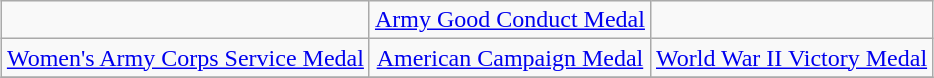<table class="wikitable" style="margin:1em auto; text-align:center;">
<tr>
<td></td>
<td><a href='#'>Army Good Conduct Medal</a></td>
<td></td>
</tr>
<tr>
<td><a href='#'>Women's Army Corps Service Medal</a></td>
<td><a href='#'>American Campaign Medal</a></td>
<td><a href='#'>World War II Victory Medal</a></td>
</tr>
<tr>
</tr>
</table>
